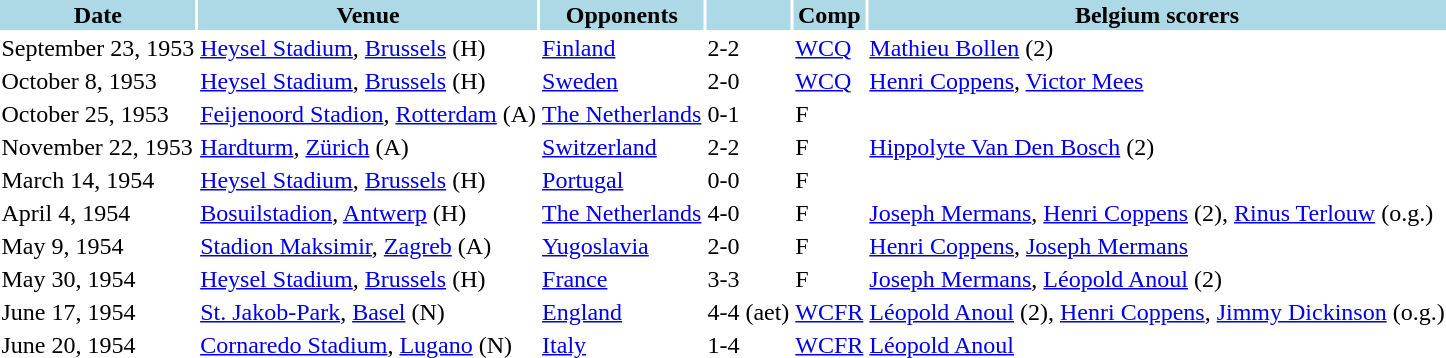<table>
<tr>
<th style="background: lightblue;">Date</th>
<th style="background: lightblue;">Venue</th>
<th style="background: lightblue;">Opponents</th>
<th style="background: lightblue;" align=center></th>
<th style="background: lightblue;" align=center>Comp</th>
<th style="background: lightblue;">Belgium scorers</th>
</tr>
<tr>
<td>September 23, 1953</td>
<td><a href='#'>Heysel Stadium</a>, <a href='#'>Brussels</a> (H)</td>
<td><a href='#'>Finland</a></td>
<td>2-2</td>
<td><a href='#'>WCQ</a></td>
<td><a href='#'>Mathieu Bollen</a> (2)</td>
</tr>
<tr>
<td>October 8, 1953</td>
<td><a href='#'>Heysel Stadium</a>, <a href='#'>Brussels</a> (H)</td>
<td><a href='#'>Sweden</a></td>
<td>2-0</td>
<td><a href='#'>WCQ</a></td>
<td><a href='#'>Henri Coppens</a>, <a href='#'>Victor Mees</a></td>
</tr>
<tr>
<td>October 25, 1953</td>
<td><a href='#'>Feijenoord Stadion</a>, <a href='#'>Rotterdam</a> (A)</td>
<td><a href='#'>The Netherlands</a></td>
<td>0-1</td>
<td>F</td>
<td></td>
</tr>
<tr>
<td>November 22, 1953</td>
<td><a href='#'>Hardturm</a>, <a href='#'>Zürich</a> (A)</td>
<td><a href='#'>Switzerland</a></td>
<td>2-2</td>
<td>F</td>
<td><a href='#'>Hippolyte Van Den Bosch</a> (2)</td>
</tr>
<tr>
<td>March 14, 1954</td>
<td><a href='#'>Heysel Stadium</a>, <a href='#'>Brussels</a> (H)</td>
<td><a href='#'>Portugal</a></td>
<td>0-0</td>
<td>F</td>
<td></td>
</tr>
<tr>
<td>April 4, 1954</td>
<td><a href='#'>Bosuilstadion</a>, <a href='#'>Antwerp</a> (H)</td>
<td><a href='#'>The Netherlands</a></td>
<td>4-0</td>
<td>F</td>
<td><a href='#'>Joseph Mermans</a>, <a href='#'>Henri Coppens</a> (2), <a href='#'>Rinus Terlouw</a> (o.g.)</td>
</tr>
<tr>
<td>May 9, 1954</td>
<td><a href='#'>Stadion Maksimir</a>, <a href='#'>Zagreb</a> (A)</td>
<td><a href='#'>Yugoslavia</a></td>
<td>2-0</td>
<td>F</td>
<td><a href='#'>Henri Coppens</a>, <a href='#'>Joseph Mermans</a></td>
</tr>
<tr>
<td>May 30, 1954</td>
<td><a href='#'>Heysel Stadium</a>, <a href='#'>Brussels</a> (H)</td>
<td><a href='#'>France</a></td>
<td>3-3</td>
<td>F</td>
<td><a href='#'>Joseph Mermans</a>, <a href='#'>Léopold Anoul</a> (2)</td>
</tr>
<tr>
<td>June 17, 1954</td>
<td><a href='#'>St. Jakob-Park</a>, <a href='#'>Basel</a> (N)</td>
<td><a href='#'>England</a></td>
<td>4-4 (aet)</td>
<td><a href='#'>WCFR</a></td>
<td><a href='#'>Léopold Anoul</a> (2), <a href='#'>Henri Coppens</a>, <a href='#'>Jimmy Dickinson</a> (o.g.)</td>
</tr>
<tr>
<td>June 20, 1954</td>
<td><a href='#'>Cornaredo Stadium</a>, <a href='#'>Lugano</a> (N)</td>
<td><a href='#'>Italy</a></td>
<td>1-4</td>
<td><a href='#'>WCFR</a></td>
<td><a href='#'>Léopold Anoul</a></td>
</tr>
</table>
